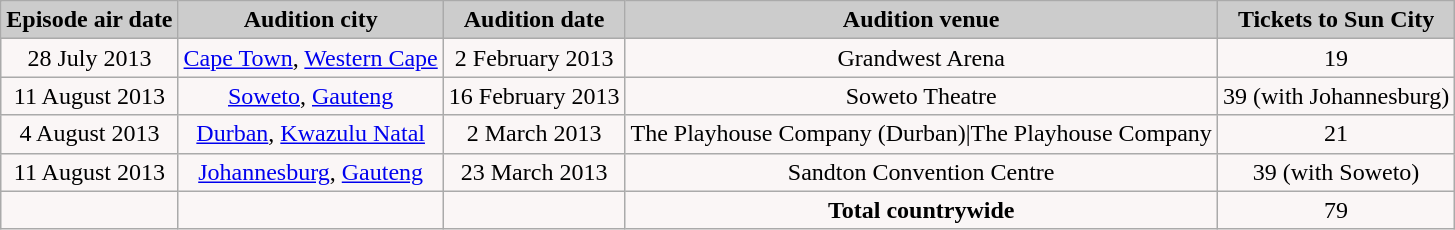<table class="wikitable" border="1">
<tr>
<td bgcolor="#CCCCCC" align="Center"><strong>Episode air date</strong></td>
<td bgcolor="#CCCCCC" align="Center"><strong>Audition city</strong></td>
<td bgcolor="#CCCCCC" align="Center"><strong>Audition date</strong></td>
<td bgcolor="#CCCCCC" align="Center"><strong>Audition venue</strong></td>
<td bgcolor="#CCCCCC" align="Center"><strong>Tickets to Sun City</strong></td>
</tr>
<tr>
<td align="center" bgcolor="#FAF6F6">28 July 2013</td>
<td align="center" bgcolor="#FAF6F6"><a href='#'>Cape Town</a>, <a href='#'>Western Cape</a></td>
<td align="center" bgcolor="#FAF6F6">2 February 2013</td>
<td align="center" bgcolor="#FAF6F6">Grandwest Arena</td>
<td align="center" bgcolor="#FAF6F6">19</td>
</tr>
<tr>
<td align="center" bgcolor="#FAF6F6">11 August 2013</td>
<td align="center" bgcolor="#FAF6F6"><a href='#'>Soweto</a>, <a href='#'>Gauteng</a></td>
<td align="center" bgcolor="#FAF6F6">16 February 2013</td>
<td align="center" bgcolor="#FAF6F6">Soweto Theatre</td>
<td align="center" bgcolor="#FAF6F6">39 (with Johannesburg)</td>
</tr>
<tr>
<td align="center" bgcolor="#FAF6F6">4 August 2013</td>
<td align="center" bgcolor="#FAF6F6"><a href='#'>Durban</a>, <a href='#'>Kwazulu Natal</a></td>
<td align="center" bgcolor="#FAF6F6">2 March 2013</td>
<td align="center" bgcolor="#FAF6F6">The Playhouse Company (Durban)|The Playhouse Company</td>
<td align="center" bgcolor="#FAF6F6">21</td>
</tr>
<tr>
<td align="center" bgcolor="#FAF6F6">11 August 2013</td>
<td align="center" bgcolor="#FAF6F6"><a href='#'>Johannesburg</a>, <a href='#'>Gauteng</a></td>
<td align="center" bgcolor="#FAF6F6">23 March 2013</td>
<td align="center" bgcolor="#FAF6F6">Sandton Convention Centre</td>
<td align="center" bgcolor="#FAF6F6">39 (with Soweto)</td>
</tr>
<tr>
<td align="center" bgcolor="#FAF6F6"></td>
<td align="center" bgcolor="#FAF6F6"></td>
<td align="center" bgcolor="#FAF6F6"></td>
<td align="center" bgcolor="#FAF6F6"><strong>Total countrywide</strong></td>
<td align="center" bgcolor="#FAF6F6">79</td>
</tr>
</table>
